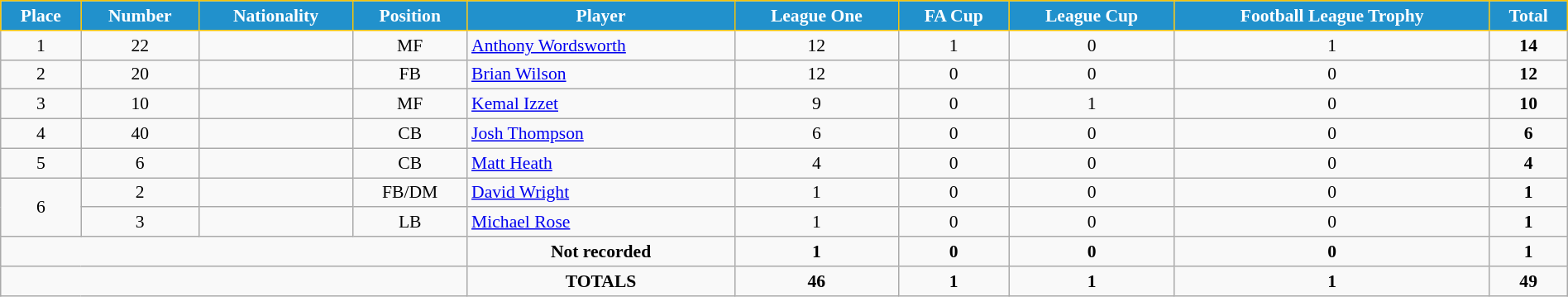<table class="wikitable" style="text-align:center; font-size:90%; width:100%;">
<tr>
<th style="background:#2191CC; color:white; border:1px solid #F7C408; text-align:center;">Place</th>
<th style="background:#2191CC; color:white; border:1px solid #F7C408; text-align:center;">Number</th>
<th style="background:#2191CC; color:white; border:1px solid #F7C408; text-align:center;">Nationality</th>
<th style="background:#2191CC; color:white; border:1px solid #F7C408; text-align:center;">Position</th>
<th style="background:#2191CC; color:white; border:1px solid #F7C408; text-align:center;">Player</th>
<th style="background:#2191CC; color:white; border:1px solid #F7C408; text-align:center;">League One</th>
<th style="background:#2191CC; color:white; border:1px solid #F7C408; text-align:center;">FA Cup</th>
<th style="background:#2191CC; color:white; border:1px solid #F7C408; text-align:center;">League Cup</th>
<th style="background:#2191CC; color:white; border:1px solid #F7C408; text-align:center;">Football League Trophy</th>
<th style="background:#2191CC; color:white; border:1px solid #F7C408; text-align:center;">Total</th>
</tr>
<tr>
<td>1</td>
<td>22</td>
<td></td>
<td>MF</td>
<td align="left"><a href='#'>Anthony Wordsworth</a></td>
<td>12</td>
<td>1</td>
<td>0</td>
<td>1</td>
<td><strong>14</strong></td>
</tr>
<tr>
<td>2</td>
<td>20</td>
<td></td>
<td>FB</td>
<td align="left"><a href='#'>Brian Wilson</a></td>
<td>12</td>
<td>0</td>
<td>0</td>
<td>0</td>
<td><strong>12</strong></td>
</tr>
<tr>
<td>3</td>
<td>10</td>
<td></td>
<td>MF</td>
<td align="left"><a href='#'>Kemal Izzet</a></td>
<td>9</td>
<td>0</td>
<td>1</td>
<td>0</td>
<td><strong>10</strong></td>
</tr>
<tr>
<td>4</td>
<td>40</td>
<td></td>
<td>CB</td>
<td align="left"><a href='#'>Josh Thompson</a></td>
<td>6</td>
<td>0</td>
<td>0</td>
<td>0</td>
<td><strong>6</strong></td>
</tr>
<tr>
<td>5</td>
<td>6</td>
<td></td>
<td>CB</td>
<td align="left"><a href='#'>Matt Heath</a></td>
<td>4</td>
<td>0</td>
<td>0</td>
<td>0</td>
<td><strong>4</strong></td>
</tr>
<tr>
<td rowspan=2>6</td>
<td>2</td>
<td></td>
<td>FB/DM</td>
<td align="left"><a href='#'>David Wright</a></td>
<td>1</td>
<td>0</td>
<td>0</td>
<td>0</td>
<td><strong>1</strong></td>
</tr>
<tr>
<td>3</td>
<td></td>
<td>LB</td>
<td align="left"><a href='#'>Michael Rose</a></td>
<td>1</td>
<td>0</td>
<td>0</td>
<td>0</td>
<td><strong>1</strong></td>
</tr>
<tr>
<td colspan="4"></td>
<td><strong>Not recorded</strong></td>
<td><strong>1</strong></td>
<td><strong>0</strong></td>
<td><strong>0</strong></td>
<td><strong>0</strong></td>
<td><strong>1</strong></td>
</tr>
<tr>
<td colspan="4"></td>
<td><strong>TOTALS</strong></td>
<td><strong>46</strong></td>
<td><strong>1</strong></td>
<td><strong>1</strong></td>
<td><strong>1</strong></td>
<td><strong>49</strong></td>
</tr>
</table>
